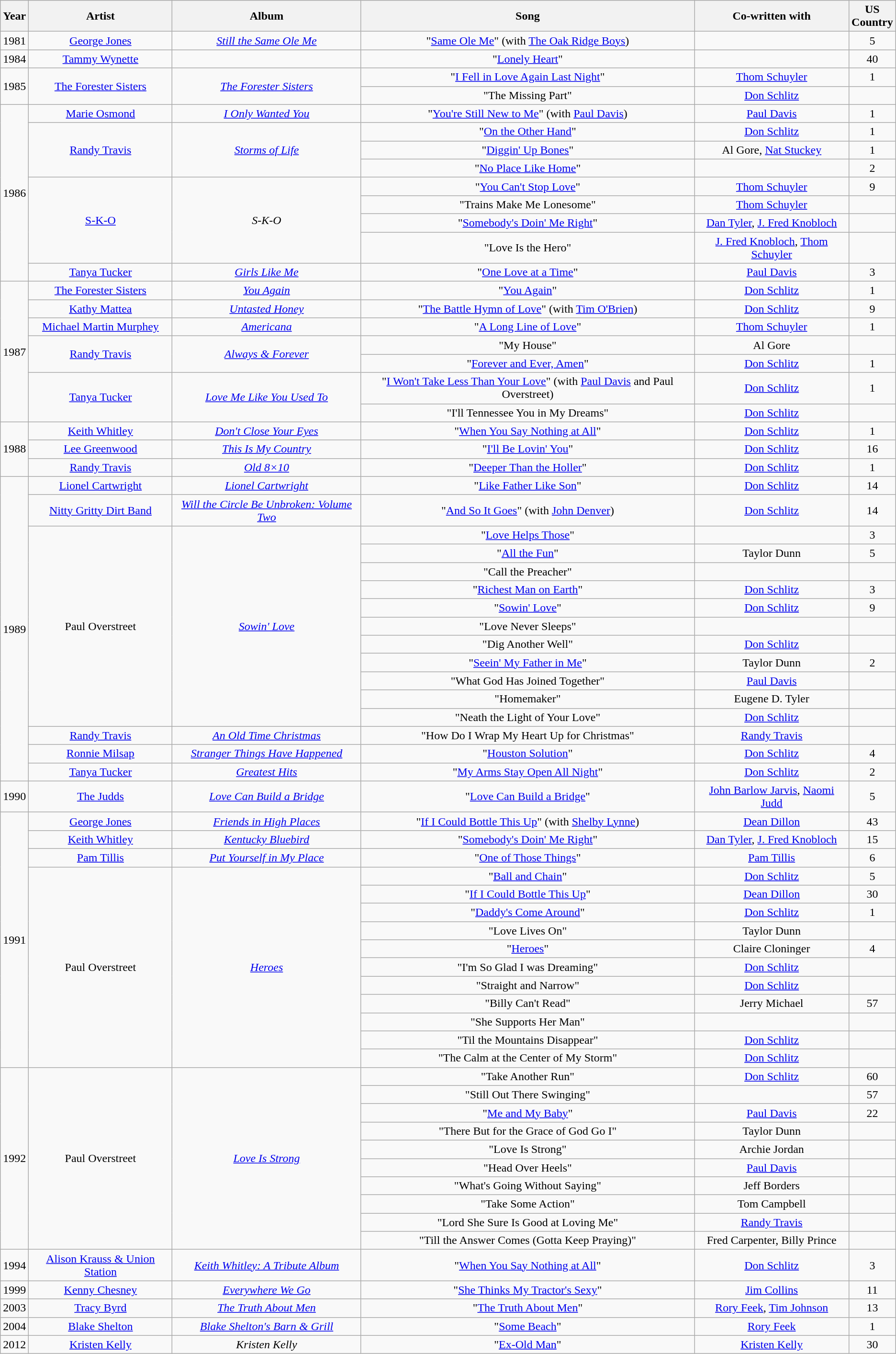<table class="wikitable sortable plainrowheaders" style="text-align:center;">
<tr>
<th>Year</th>
<th>Artist</th>
<th>Album</th>
<th>Song</th>
<th>Co-written with</th>
<th scope="col" style="width:2em;">US Country</th>
</tr>
<tr>
<td>1981</td>
<td><a href='#'>George Jones</a></td>
<td><em><a href='#'>Still the Same Ole Me</a></em></td>
<td>"<a href='#'>Same Ole Me</a>" (with <a href='#'>The Oak Ridge Boys</a>)</td>
<td></td>
<td>5</td>
</tr>
<tr>
<td>1984</td>
<td><a href='#'>Tammy Wynette</a></td>
<td></td>
<td>"<a href='#'>Lonely Heart</a>"</td>
<td></td>
<td>40</td>
</tr>
<tr>
<td rowspan="2">1985</td>
<td rowspan="2"><a href='#'>The Forester Sisters</a></td>
<td rowspan="2"><em><a href='#'>The Forester Sisters</a></em></td>
<td>"<a href='#'>I Fell in Love Again Last Night</a>"</td>
<td><a href='#'>Thom Schuyler</a></td>
<td>1</td>
</tr>
<tr>
<td>"The Missing Part"</td>
<td><a href='#'>Don Schlitz</a></td>
<td data-sort-value="1001"></td>
</tr>
<tr>
<td rowspan="9">1986</td>
<td><a href='#'>Marie Osmond</a></td>
<td><em><a href='#'>I Only Wanted You</a></em></td>
<td>"<a href='#'>You're Still New to Me</a>" (with <a href='#'>Paul Davis</a>)</td>
<td><a href='#'>Paul Davis</a></td>
<td>1</td>
</tr>
<tr>
<td rowspan="3"><a href='#'>Randy Travis</a></td>
<td rowspan="3"><em><a href='#'>Storms of Life</a></em></td>
<td>"<a href='#'>On the Other Hand</a>"</td>
<td><a href='#'>Don Schlitz</a></td>
<td>1</td>
</tr>
<tr>
<td>"<a href='#'>Diggin' Up Bones</a>"</td>
<td>Al Gore, <a href='#'>Nat Stuckey</a></td>
<td>1</td>
</tr>
<tr>
<td>"<a href='#'>No Place Like Home</a>"</td>
<td></td>
<td>2</td>
</tr>
<tr>
<td rowspan="4"><a href='#'>S-K-O</a></td>
<td rowspan="4"><em>S-K-O</em></td>
<td>"<a href='#'>You Can't Stop Love</a>"</td>
<td><a href='#'>Thom Schuyler</a></td>
<td>9</td>
</tr>
<tr>
<td>"Trains Make Me Lonesome"</td>
<td><a href='#'>Thom Schuyler</a></td>
<td data-sort-value="1001"></td>
</tr>
<tr>
<td>"<a href='#'>Somebody's Doin' Me Right</a>"</td>
<td><a href='#'>Dan Tyler</a>, <a href='#'>J. Fred Knobloch</a></td>
<td data-sort-value="1001"></td>
</tr>
<tr>
<td>"Love Is the Hero"</td>
<td><a href='#'>J. Fred Knobloch</a>, <a href='#'>Thom Schuyler</a></td>
<td data-sort-value="1001"></td>
</tr>
<tr>
<td><a href='#'>Tanya Tucker</a></td>
<td><em><a href='#'>Girls Like Me</a></em></td>
<td>"<a href='#'>One Love at a Time</a>"</td>
<td><a href='#'>Paul Davis</a></td>
<td>3</td>
</tr>
<tr>
<td rowspan="7">1987</td>
<td><a href='#'>The Forester Sisters</a></td>
<td><em><a href='#'>You Again</a></em></td>
<td>"<a href='#'>You Again</a>"</td>
<td><a href='#'>Don Schlitz</a></td>
<td>1</td>
</tr>
<tr>
<td rowspan="1"><a href='#'>Kathy Mattea</a></td>
<td><em><a href='#'>Untasted Honey</a></em></td>
<td>"<a href='#'>The Battle Hymn of Love</a>" (with <a href='#'>Tim O'Brien</a>)</td>
<td><a href='#'>Don Schlitz</a></td>
<td>9</td>
</tr>
<tr>
<td><a href='#'>Michael Martin Murphey</a></td>
<td><em><a href='#'>Americana</a></em></td>
<td>"<a href='#'>A Long Line of Love</a>"</td>
<td><a href='#'>Thom Schuyler</a></td>
<td>1</td>
</tr>
<tr>
<td rowspan="2"><a href='#'>Randy Travis</a></td>
<td rowspan="2"><em><a href='#'>Always & Forever</a></em></td>
<td>"My House"</td>
<td>Al Gore</td>
<td data-sort-value="1001"></td>
</tr>
<tr>
<td>"<a href='#'>Forever and Ever, Amen</a>"</td>
<td><a href='#'>Don Schlitz</a></td>
<td>1</td>
</tr>
<tr>
<td rowspan="2"><a href='#'>Tanya Tucker</a></td>
<td rowspan="2"><em><a href='#'>Love Me Like You Used To</a></em></td>
<td>"<a href='#'>I Won't Take Less Than Your Love</a>" (with <a href='#'>Paul Davis</a> and Paul Overstreet)</td>
<td><a href='#'>Don Schlitz</a></td>
<td>1</td>
</tr>
<tr>
<td>"I'll Tennessee You in My Dreams"</td>
<td><a href='#'>Don Schlitz</a></td>
<td data-sort-value="1001"></td>
</tr>
<tr>
<td rowspan="3">1988</td>
<td><a href='#'>Keith Whitley</a></td>
<td><em><a href='#'>Don't Close Your Eyes</a></em></td>
<td>"<a href='#'>When You Say Nothing at All</a>"</td>
<td><a href='#'>Don Schlitz</a></td>
<td>1</td>
</tr>
<tr>
<td><a href='#'>Lee Greenwood</a></td>
<td><em><a href='#'>This Is My Country</a></em></td>
<td>"<a href='#'>I'll Be Lovin' You</a>"</td>
<td><a href='#'>Don Schlitz</a></td>
<td>16</td>
</tr>
<tr>
<td><a href='#'>Randy Travis</a></td>
<td><em><a href='#'>Old 8×10</a></em></td>
<td>"<a href='#'>Deeper Than the Holler</a>"</td>
<td><a href='#'>Don Schlitz</a></td>
<td>1</td>
</tr>
<tr>
<td rowspan="16">1989</td>
<td><a href='#'>Lionel Cartwright</a></td>
<td><em><a href='#'>Lionel Cartwright</a></em></td>
<td>"<a href='#'>Like Father Like Son</a>"</td>
<td><a href='#'>Don Schlitz</a></td>
<td>14</td>
</tr>
<tr>
<td><a href='#'>Nitty Gritty Dirt Band</a></td>
<td><em><a href='#'>Will the Circle Be Unbroken: Volume Two</a></em></td>
<td>"<a href='#'>And So It Goes</a>" (with <a href='#'>John Denver</a>)</td>
<td><a href='#'>Don Schlitz</a></td>
<td>14</td>
</tr>
<tr>
<td rowspan="11">Paul Overstreet</td>
<td rowspan="11"><em><a href='#'>Sowin' Love</a></em></td>
<td>"<a href='#'>Love Helps Those</a>"</td>
<td></td>
<td>3</td>
</tr>
<tr>
<td>"<a href='#'>All the Fun</a>"</td>
<td>Taylor Dunn</td>
<td>5</td>
</tr>
<tr>
<td>"Call the Preacher"</td>
<td></td>
<td data-sort-value="1001"></td>
</tr>
<tr>
<td>"<a href='#'>Richest Man on Earth</a>"</td>
<td><a href='#'>Don Schlitz</a></td>
<td>3</td>
</tr>
<tr>
<td>"<a href='#'>Sowin' Love</a>"</td>
<td><a href='#'>Don Schlitz</a></td>
<td>9</td>
</tr>
<tr>
<td>"Love Never Sleeps"</td>
<td></td>
<td data-sort-value="1001"></td>
</tr>
<tr>
<td>"Dig Another Well"</td>
<td><a href='#'>Don Schlitz</a></td>
<td data-sort-value="1001"></td>
</tr>
<tr>
<td>"<a href='#'>Seein' My Father in Me</a>"</td>
<td>Taylor Dunn</td>
<td>2</td>
</tr>
<tr>
<td>"What God Has Joined Together"</td>
<td><a href='#'>Paul Davis</a></td>
<td data-sort-value="1001"></td>
</tr>
<tr>
<td>"Homemaker"</td>
<td>Eugene D. Tyler</td>
<td data-sort-value="1001"></td>
</tr>
<tr>
<td>"Neath the Light of Your Love"</td>
<td><a href='#'>Don Schlitz</a></td>
<td data-sort-value="1001"></td>
</tr>
<tr>
<td><a href='#'>Randy Travis</a></td>
<td><em><a href='#'>An Old Time Christmas</a></em></td>
<td>"How Do I Wrap My Heart Up for Christmas"</td>
<td><a href='#'>Randy Travis</a></td>
<td data-sort-value="1001"></td>
</tr>
<tr>
<td><a href='#'>Ronnie Milsap</a></td>
<td><em><a href='#'>Stranger Things Have Happened</a></em></td>
<td>"<a href='#'>Houston Solution</a>"</td>
<td><a href='#'>Don Schlitz</a></td>
<td>4</td>
</tr>
<tr>
<td><a href='#'>Tanya Tucker</a></td>
<td><em><a href='#'>Greatest Hits</a></em></td>
<td>"<a href='#'>My Arms Stay Open All Night</a>"</td>
<td><a href='#'>Don Schlitz</a></td>
<td>2</td>
</tr>
<tr>
<td>1990</td>
<td><a href='#'>The Judds</a></td>
<td rowspan="1"><em><a href='#'>Love Can Build a Bridge</a></em></td>
<td>"<a href='#'>Love Can Build a Bridge</a>"</td>
<td><a href='#'>John Barlow Jarvis</a>, <a href='#'>Naomi Judd</a></td>
<td>5</td>
</tr>
<tr>
<td rowspan="14">1991</td>
<td><a href='#'>George Jones</a></td>
<td><em><a href='#'>Friends in High Places</a></em></td>
<td>"<a href='#'>If I Could Bottle This Up</a>" (with <a href='#'>Shelby Lynne</a>)</td>
<td><a href='#'>Dean Dillon</a></td>
<td>43</td>
</tr>
<tr>
<td><a href='#'>Keith Whitley</a></td>
<td><em><a href='#'>Kentucky Bluebird</a></em></td>
<td>"<a href='#'>Somebody's Doin' Me Right</a>"</td>
<td><a href='#'>Dan Tyler</a>, <a href='#'>J. Fred Knobloch</a></td>
<td>15</td>
</tr>
<tr>
<td><a href='#'>Pam Tillis</a></td>
<td><em><a href='#'>Put Yourself in My Place</a></em></td>
<td>"<a href='#'>One of Those Things</a>"</td>
<td><a href='#'>Pam Tillis</a></td>
<td>6</td>
</tr>
<tr>
<td rowspan="11">Paul Overstreet</td>
<td rowspan="11"><em><a href='#'>Heroes</a></em></td>
<td>"<a href='#'>Ball and Chain</a>"</td>
<td><a href='#'>Don Schlitz</a></td>
<td>5</td>
</tr>
<tr>
<td>"<a href='#'>If I Could Bottle This Up</a>"</td>
<td><a href='#'>Dean Dillon</a></td>
<td>30</td>
</tr>
<tr>
<td>"<a href='#'>Daddy's Come Around</a>"</td>
<td><a href='#'>Don Schlitz</a></td>
<td>1</td>
</tr>
<tr>
<td>"Love Lives On"</td>
<td>Taylor Dunn</td>
<td data-sort-value="1001"></td>
</tr>
<tr>
<td>"<a href='#'>Heroes</a>"</td>
<td>Claire Cloninger</td>
<td>4</td>
</tr>
<tr>
<td>"I'm So Glad I was Dreaming"</td>
<td><a href='#'>Don Schlitz</a></td>
<td data-sort-value="1001"></td>
</tr>
<tr>
<td>"Straight and Narrow"</td>
<td><a href='#'>Don Schlitz</a></td>
<td data-sort-value="1001"></td>
</tr>
<tr>
<td>"Billy Can't Read"</td>
<td>Jerry Michael</td>
<td>57</td>
</tr>
<tr>
<td>"She Supports Her Man"</td>
<td></td>
<td data-sort-value="1001"></td>
</tr>
<tr>
<td>"Til the Mountains Disappear"</td>
<td><a href='#'>Don Schlitz</a></td>
<td data-sort-value="1001"></td>
</tr>
<tr>
<td>"The Calm at the Center of My Storm"</td>
<td><a href='#'>Don Schlitz</a></td>
<td data-sort-value="1001"></td>
</tr>
<tr>
<td rowspan="10">1992</td>
<td rowspan="10">Paul Overstreet</td>
<td rowspan="10"><em><a href='#'>Love Is Strong</a></em></td>
<td>"Take Another Run"</td>
<td><a href='#'>Don Schlitz</a></td>
<td>60</td>
</tr>
<tr>
<td>"Still Out There Swinging"</td>
<td></td>
<td>57</td>
</tr>
<tr>
<td>"<a href='#'>Me and My Baby</a>"</td>
<td><a href='#'>Paul Davis</a></td>
<td>22</td>
</tr>
<tr>
<td>"There But for the Grace of God Go I"</td>
<td>Taylor Dunn</td>
<td data-sort-value="1001"></td>
</tr>
<tr>
<td>"Love Is Strong"</td>
<td>Archie Jordan</td>
<td data-sort-value="1001"></td>
</tr>
<tr>
<td>"Head Over Heels"</td>
<td><a href='#'>Paul Davis</a></td>
<td data-sort-value="1001"></td>
</tr>
<tr>
<td>"What's Going Without Saying"</td>
<td>Jeff Borders</td>
<td data-sort-value="1001"></td>
</tr>
<tr>
<td>"Take Some Action"</td>
<td>Tom Campbell</td>
<td data-sort-value="1001"></td>
</tr>
<tr>
<td>"Lord She Sure Is Good at Loving Me"</td>
<td><a href='#'>Randy Travis</a></td>
<td data-sort-value="1001"></td>
</tr>
<tr>
<td>"Till the Answer Comes (Gotta Keep Praying)"</td>
<td>Fred Carpenter, Billy Prince</td>
<td data-sort-value="1001"></td>
</tr>
<tr>
<td>1994</td>
<td><a href='#'>Alison Krauss & Union Station</a></td>
<td><em><a href='#'>Keith Whitley: A Tribute Album</a></em></td>
<td>"<a href='#'>When You Say Nothing at All</a>"</td>
<td><a href='#'>Don Schlitz</a></td>
<td>3</td>
</tr>
<tr>
<td>1999</td>
<td><a href='#'>Kenny Chesney</a></td>
<td><em><a href='#'>Everywhere We Go</a></em></td>
<td>"<a href='#'>She Thinks My Tractor's Sexy</a>"</td>
<td><a href='#'>Jim Collins</a></td>
<td>11</td>
</tr>
<tr>
<td>2003</td>
<td><a href='#'>Tracy Byrd</a></td>
<td><em><a href='#'>The Truth About Men</a></em></td>
<td>"<a href='#'>The Truth About Men</a>"</td>
<td><a href='#'>Rory Feek</a>, <a href='#'>Tim Johnson</a></td>
<td>13</td>
</tr>
<tr>
<td>2004</td>
<td><a href='#'>Blake Shelton</a></td>
<td><em><a href='#'>Blake Shelton's Barn & Grill</a></em></td>
<td>"<a href='#'>Some Beach</a>"</td>
<td><a href='#'>Rory Feek</a></td>
<td>1</td>
</tr>
<tr>
<td>2012</td>
<td><a href='#'>Kristen Kelly</a></td>
<td><em>Kristen Kelly</em></td>
<td>"<a href='#'>Ex-Old Man</a>"</td>
<td><a href='#'>Kristen Kelly</a></td>
<td>30</td>
</tr>
</table>
